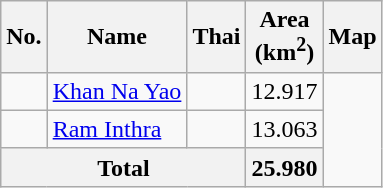<table class="wikitable sortable">
<tr>
<th>No.</th>
<th>Name</th>
<th>Thai</th>
<th>Area<br>(km<sup>2</sup>)</th>
<th>Map</th>
</tr>
<tr>
<td></td>
<td><a href='#'>Khan Na Yao</a></td>
<td></td>
<td><div>12.917</div></td>
<td rowspan=3></td>
</tr>
<tr>
<td></td>
<td><a href='#'>Ram Inthra</a></td>
<td></td>
<td><div>13.063</div></td>
</tr>
<tr>
<th colspan=3>Total</th>
<th><div>25.980</div></th>
</tr>
</table>
